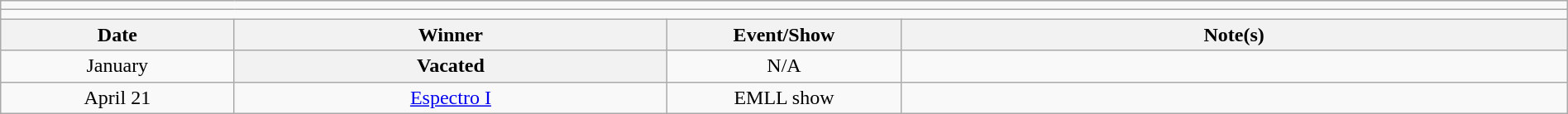<table class="wikitable" style="text-align:center; width:100%;">
<tr>
<td colspan=5></td>
</tr>
<tr>
<td colspan=5><strong></strong></td>
</tr>
<tr>
<th width=14%>Date</th>
<th width=26%>Winner</th>
<th width=14%>Event/Show</th>
<th width=40%>Note(s)</th>
</tr>
<tr>
<td>January</td>
<th>Vacated</th>
<td>N/A</td>
<td align=left></td>
</tr>
<tr>
<td>April 21</td>
<td><a href='#'>Espectro I</a></td>
<td>EMLL show</td>
<td align=left></td>
</tr>
</table>
